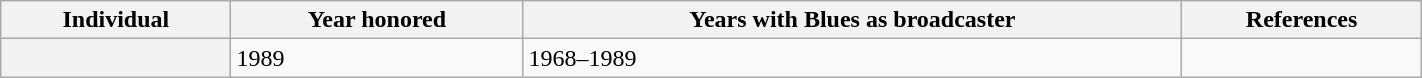<table class="wikitable sortable" width="75%">
<tr>
<th scope="col">Individual</th>
<th scope="col">Year honored</th>
<th scope="col">Years with Blues as broadcaster</th>
<th scope="col" class="unsortable">References</th>
</tr>
<tr>
<th scope="row"></th>
<td>1989</td>
<td>1968–1989</td>
<td></td>
</tr>
</table>
